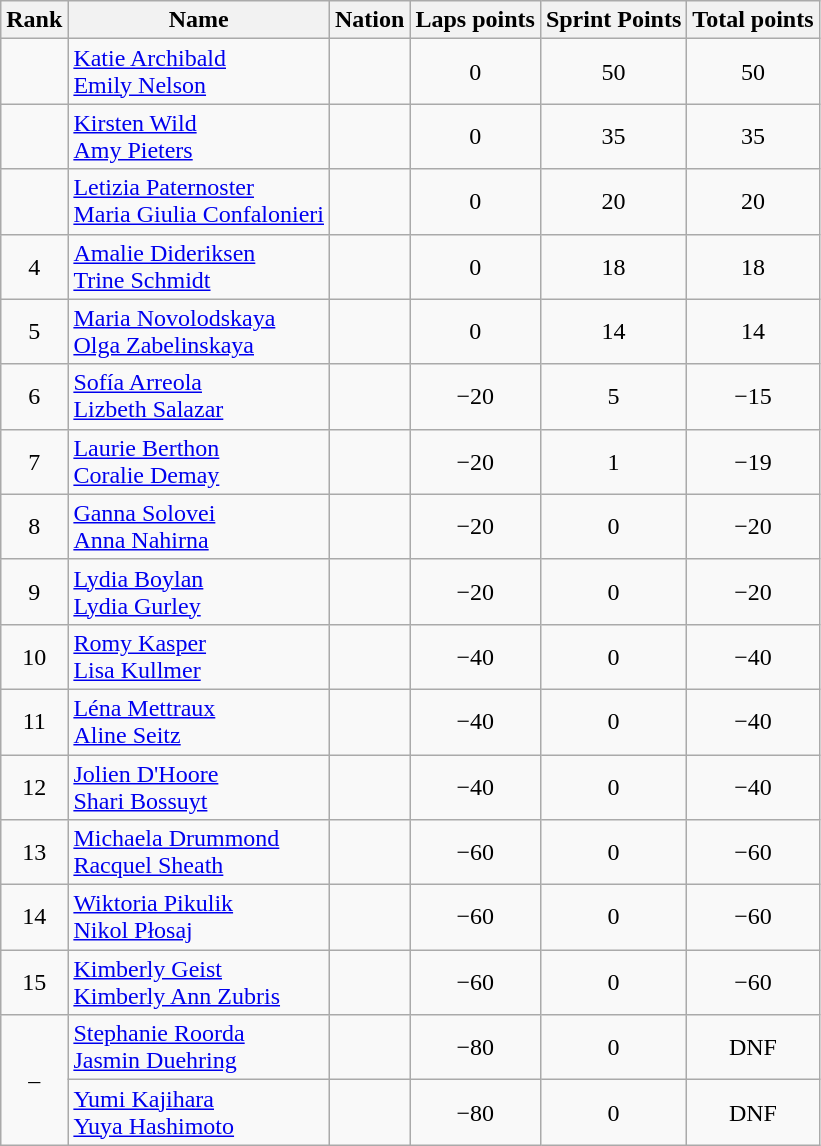<table class="wikitable sortable" style="text-align:center">
<tr>
<th>Rank</th>
<th>Name</th>
<th>Nation</th>
<th>Laps points</th>
<th>Sprint Points</th>
<th>Total points</th>
</tr>
<tr>
<td></td>
<td align=left><a href='#'>Katie Archibald</a><br><a href='#'>Emily Nelson</a></td>
<td align=left></td>
<td>0</td>
<td>50</td>
<td>50</td>
</tr>
<tr>
<td></td>
<td align=left><a href='#'>Kirsten Wild</a><br><a href='#'>Amy Pieters</a></td>
<td align=left></td>
<td>0</td>
<td>35</td>
<td>35</td>
</tr>
<tr>
<td></td>
<td align=left><a href='#'>Letizia Paternoster</a><br><a href='#'>Maria Giulia Confalonieri</a></td>
<td align=left></td>
<td>0</td>
<td>20</td>
<td>20</td>
</tr>
<tr>
<td>4</td>
<td align=left><a href='#'>Amalie Dideriksen</a><br><a href='#'>Trine Schmidt</a></td>
<td align=left></td>
<td>0</td>
<td>18</td>
<td>18</td>
</tr>
<tr>
<td>5</td>
<td align=left><a href='#'>Maria Novolodskaya</a><br><a href='#'>Olga Zabelinskaya</a></td>
<td align=left></td>
<td>0</td>
<td>14</td>
<td>14</td>
</tr>
<tr>
<td>6</td>
<td align=left><a href='#'>Sofía Arreola</a><br><a href='#'>Lizbeth Salazar</a></td>
<td align=left></td>
<td>−20</td>
<td>5</td>
<td>−15</td>
</tr>
<tr>
<td>7</td>
<td align=left><a href='#'>Laurie Berthon</a><br><a href='#'>Coralie Demay</a></td>
<td align=left></td>
<td>−20</td>
<td>1</td>
<td>−19</td>
</tr>
<tr>
<td>8</td>
<td align=left><a href='#'>Ganna Solovei</a><br><a href='#'>Anna Nahirna</a></td>
<td align=left></td>
<td>−20</td>
<td>0</td>
<td>−20</td>
</tr>
<tr>
<td>9</td>
<td align=left><a href='#'>Lydia Boylan</a><br><a href='#'>Lydia Gurley</a></td>
<td align=left></td>
<td>−20</td>
<td>0</td>
<td>−20</td>
</tr>
<tr>
<td>10</td>
<td align=left><a href='#'>Romy Kasper</a><br><a href='#'>Lisa Kullmer</a></td>
<td align=left></td>
<td>−40</td>
<td>0</td>
<td>−40</td>
</tr>
<tr>
<td>11</td>
<td align=left><a href='#'>Léna Mettraux</a><br><a href='#'>Aline Seitz</a></td>
<td align=left></td>
<td>−40</td>
<td>0</td>
<td>−40</td>
</tr>
<tr>
<td>12</td>
<td align=left><a href='#'>Jolien D'Hoore</a><br><a href='#'>Shari Bossuyt</a></td>
<td align=left></td>
<td>−40</td>
<td>0</td>
<td>−40</td>
</tr>
<tr>
<td>13</td>
<td align=left><a href='#'>Michaela Drummond</a><br><a href='#'>Racquel Sheath</a></td>
<td align=left></td>
<td>−60</td>
<td>0</td>
<td>−60</td>
</tr>
<tr>
<td>14</td>
<td align=left><a href='#'>Wiktoria Pikulik</a><br><a href='#'>Nikol Płosaj</a></td>
<td align=left></td>
<td>−60</td>
<td>0</td>
<td>−60</td>
</tr>
<tr>
<td>15</td>
<td align=left><a href='#'>Kimberly Geist</a><br><a href='#'>Kimberly Ann Zubris</a></td>
<td align=left></td>
<td>−60</td>
<td>0</td>
<td>−60</td>
</tr>
<tr>
<td rowspan=2>–</td>
<td align=left><a href='#'>Stephanie Roorda</a><br><a href='#'>Jasmin Duehring</a></td>
<td align=left></td>
<td>−80</td>
<td>0</td>
<td>DNF</td>
</tr>
<tr>
<td align=left><a href='#'>Yumi Kajihara</a><br><a href='#'>Yuya Hashimoto</a></td>
<td align=left></td>
<td>−80</td>
<td>0</td>
<td>DNF</td>
</tr>
</table>
